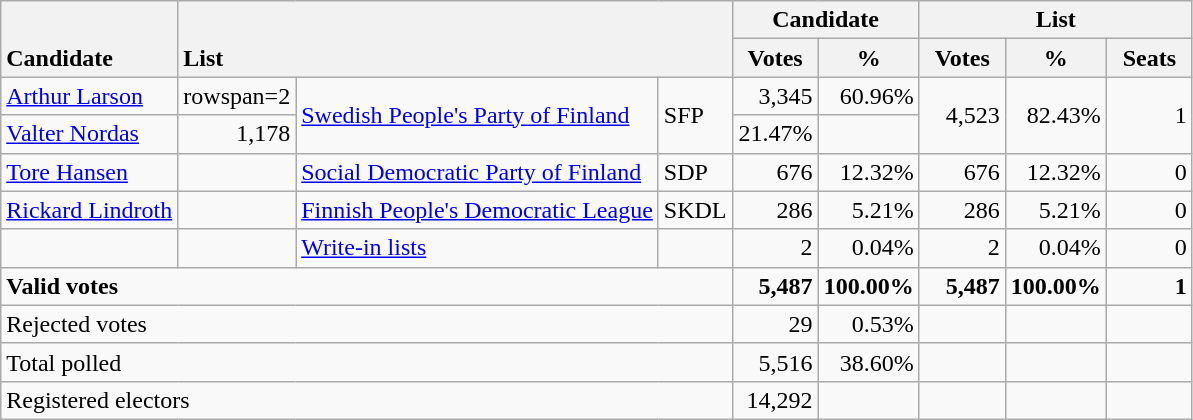<table class="wikitable" border="1" style="text-align:right;">
<tr>
<th ! style="text-align:left;" valign=bottom rowspan=2>Candidate</th>
<th style="text-align:left;" valign=bottom rowspan=2 colspan=3>List</th>
<th colspan=2>Candidate</th>
<th colspan=3>List</th>
</tr>
<tr>
<th align=center valign=bottom width="50">Votes</th>
<th align=center valign=bottom width="50">%</th>
<th align=center valign=bottom width="50">Votes</th>
<th align=center valign=bottom width="50">%</th>
<th align=center valign=bottom width="50">Seats</th>
</tr>
<tr>
<td align=left><a href='#'>Arthur Larson</a></td>
<td>rowspan=2 </td>
<td rowspan=2 align=left><a href='#'>Swedish People's Party of Finland</a></td>
<td rowspan=2 align=left>SFP</td>
<td>3,345</td>
<td>60.96%</td>
<td rowspan=2>4,523</td>
<td rowspan=2>82.43%</td>
<td rowspan=2>1</td>
</tr>
<tr>
<td align=left><a href='#'>Valter Nordas</a></td>
<td>1,178</td>
<td>21.47%</td>
</tr>
<tr>
<td align=left><a href='#'>Tore Hansen</a></td>
<td></td>
<td align=left><a href='#'>Social Democratic Party of Finland</a></td>
<td align=left>SDP</td>
<td>676</td>
<td>12.32%</td>
<td>676</td>
<td>12.32%</td>
<td>0</td>
</tr>
<tr>
<td align=left><a href='#'>Rickard Lindroth</a></td>
<td></td>
<td align=left><a href='#'>Finnish People's Democratic League</a></td>
<td align=left>SKDL</td>
<td>286</td>
<td>5.21%</td>
<td>286</td>
<td>5.21%</td>
<td>0</td>
</tr>
<tr>
<td align=left></td>
<td></td>
<td align=left><a href='#'>Write-in lists</a></td>
<td align=left></td>
<td>2</td>
<td>0.04%</td>
<td>2</td>
<td>0.04%</td>
<td>0</td>
</tr>
<tr style="font-weight:bold">
<td align=left colspan=4>Valid votes</td>
<td>5,487</td>
<td>100.00%</td>
<td>5,487</td>
<td>100.00%</td>
<td>1</td>
</tr>
<tr>
<td align=left colspan=4>Rejected votes</td>
<td>29</td>
<td>0.53%</td>
<td></td>
<td></td>
<td></td>
</tr>
<tr>
<td align=left colspan=4>Total polled</td>
<td>5,516</td>
<td>38.60%</td>
<td></td>
<td></td>
<td></td>
</tr>
<tr>
<td align=left colspan=4>Registered electors</td>
<td>14,292</td>
<td></td>
<td></td>
<td></td>
<td></td>
</tr>
</table>
